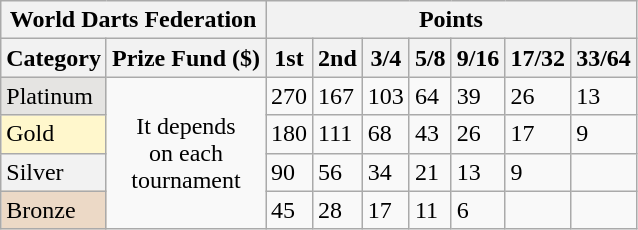<table class="wikitable">
<tr>
<th colspan=2>World Darts Federation</th>
<th colspan=8>Points</th>
</tr>
<tr>
<th>Category</th>
<th>Prize Fund ($)</th>
<th>1st</th>
<th>2nd</th>
<th>3/4</th>
<th>5/8</th>
<th>9/16</th>
<th>17/32</th>
<th>33/64</th>
</tr>
<tr>
<td style="background:#E5E4E2;">Platinum</td>
<td rowspan=4 align="center">It depends<br>on each<br>tournament</td>
<td>270</td>
<td>167</td>
<td>103</td>
<td>64</td>
<td>39</td>
<td>26</td>
<td>13</td>
</tr>
<tr>
<td style="background:#fff7cc;">Gold</td>
<td>180</td>
<td>111</td>
<td>68</td>
<td>43</td>
<td>26</td>
<td>17</td>
<td>9</td>
</tr>
<tr>
<td style="background:#f2f2f2;">Silver</td>
<td>90</td>
<td>56</td>
<td>34</td>
<td>21</td>
<td>13</td>
<td>9</td>
<td></td>
</tr>
<tr>
<td style="background:#ecd9c6;">Bronze</td>
<td>45</td>
<td>28</td>
<td>17</td>
<td>11</td>
<td>6</td>
<td></td>
<td></td>
</tr>
</table>
